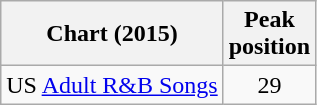<table class="wikitable">
<tr>
<th>Chart (2015)</th>
<th>Peak<br>position</th>
</tr>
<tr>
<td>US <a href='#'>Adult R&B Songs</a></td>
<td align="center">29</td>
</tr>
</table>
